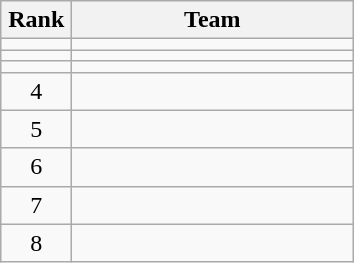<table class="wikitable" style="text-align:center;">
<tr>
<th width=40>Rank</th>
<th width=180>Team</th>
</tr>
<tr>
<td></td>
<td align=left></td>
</tr>
<tr>
<td></td>
<td align=left></td>
</tr>
<tr>
<td></td>
<td align=left></td>
</tr>
<tr>
<td>4</td>
<td align=left></td>
</tr>
<tr>
<td>5</td>
<td align=left></td>
</tr>
<tr>
<td>6</td>
<td align=left></td>
</tr>
<tr>
<td>7</td>
<td align=left></td>
</tr>
<tr>
<td>8</td>
<td align=left></td>
</tr>
</table>
